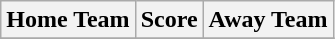<table class="wikitable" style="text-align: center">
<tr>
<th>Home Team</th>
<th>Score</th>
<th>Away Team</th>
</tr>
<tr>
</tr>
</table>
